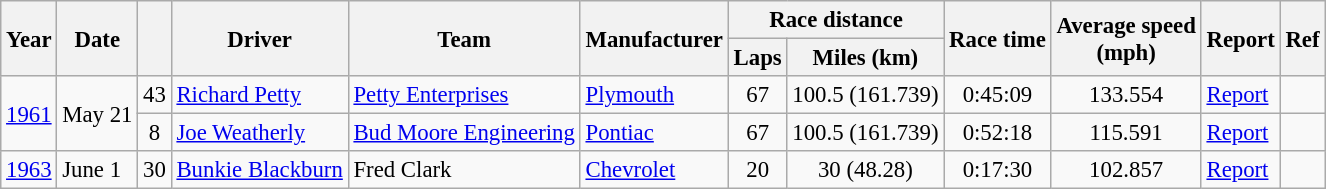<table class="wikitable" style="font-size: 95%;">
<tr>
<th rowspan="2">Year</th>
<th rowspan="2">Date</th>
<th rowspan="2"></th>
<th rowspan="2">Driver</th>
<th rowspan="2">Team</th>
<th rowspan="2">Manufacturer</th>
<th colspan="2">Race distance</th>
<th rowspan="2">Race time</th>
<th rowspan="2">Average speed<br>(mph)</th>
<th rowspan="2">Report</th>
<th rowspan="2">Ref</th>
</tr>
<tr>
<th>Laps</th>
<th>Miles (km)</th>
</tr>
<tr>
<td rowspan="2"><a href='#'>1961</a></td>
<td rowspan="2">May 21</td>
<td align="center">43</td>
<td><a href='#'>Richard Petty</a></td>
<td><a href='#'>Petty Enterprises</a></td>
<td><a href='#'>Plymouth</a></td>
<td style="text-align:center;">67</td>
<td style="text-align:center;">100.5 (161.739)</td>
<td style="text-align:center;">0:45:09</td>
<td style="text-align:center;">133.554</td>
<td><a href='#'>Report</a></td>
<td style="text-align:center;"></td>
</tr>
<tr>
<td align="center">8</td>
<td><a href='#'>Joe Weatherly</a></td>
<td><a href='#'>Bud Moore Engineering</a></td>
<td><a href='#'>Pontiac</a></td>
<td style="text-align:center;">67</td>
<td style="text-align:center;">100.5 (161.739)</td>
<td style="text-align:center;">0:52:18</td>
<td style="text-align:center;">115.591</td>
<td><a href='#'>Report</a></td>
<td style="text-align:center;"></td>
</tr>
<tr>
<td><a href='#'>1963</a></td>
<td>June 1</td>
<td align="center">30</td>
<td><a href='#'>Bunkie Blackburn</a></td>
<td>Fred Clark</td>
<td><a href='#'>Chevrolet</a></td>
<td style="text-align:center;">20</td>
<td style="text-align:center;">30 (48.28)</td>
<td style="text-align:center;">0:17:30</td>
<td style="text-align:center;">102.857</td>
<td><a href='#'>Report</a></td>
<td style="text-align:center;"></td>
</tr>
</table>
